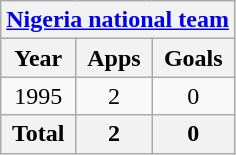<table class="wikitable" style="text-align:center">
<tr>
<th colspan=3><a href='#'>Nigeria national team</a></th>
</tr>
<tr>
<th>Year</th>
<th>Apps</th>
<th>Goals</th>
</tr>
<tr>
<td>1995</td>
<td>2</td>
<td>0</td>
</tr>
<tr>
<th>Total</th>
<th>2</th>
<th>0</th>
</tr>
</table>
